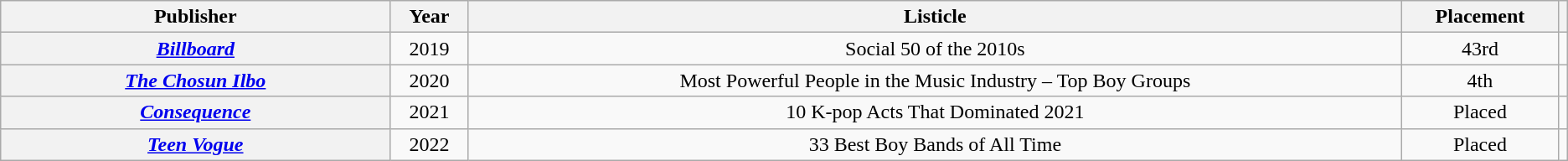<table class="wikitable sortable plainrowheaders" style="text-align:center" style="margin-left: auto; margin-right: auto; border: none;">
<tr>
<th width="25%">Publisher</th>
<th width="5%">Year</th>
<th width="60%">Listicle</th>
<th width="10%">Placement</th>
<th scope="col" class="unsortable"></th>
</tr>
<tr>
<th scope="row"><em><a href='#'>Billboard</a></em></th>
<td style="text-align:center;">2019</td>
<td style="text-align:center;">Social 50 of the 2010s</td>
<td style="text-align:center;">43rd</td>
<td style="text-align:center;"></td>
</tr>
<tr>
<th scope="row"><em><a href='#'>The Chosun Ilbo</a></em></th>
<td style="text-align:center;">2020</td>
<td style="text-align:center;">Most Powerful People in the Music Industry – Top Boy Groups</td>
<td style="text-align:center;">4th</td>
<td style="text-align:center;"></td>
</tr>
<tr>
<th scope="row"><em><a href='#'>Consequence</a></em></th>
<td style="text-align:center;">2021</td>
<td style="text-align:center;">10 K-pop Acts That Dominated 2021</td>
<td style="text-align:center;">Placed</td>
<td style="text-align:center;"></td>
</tr>
<tr>
<th scope="row"><em><a href='#'>Teen Vogue</a></em></th>
<td style="text-align:center;">2022</td>
<td style="text-align:center;">33 Best Boy Bands of All Time</td>
<td style="text-align:center;">Placed</td>
<td style="text-align:center;"></td>
</tr>
</table>
